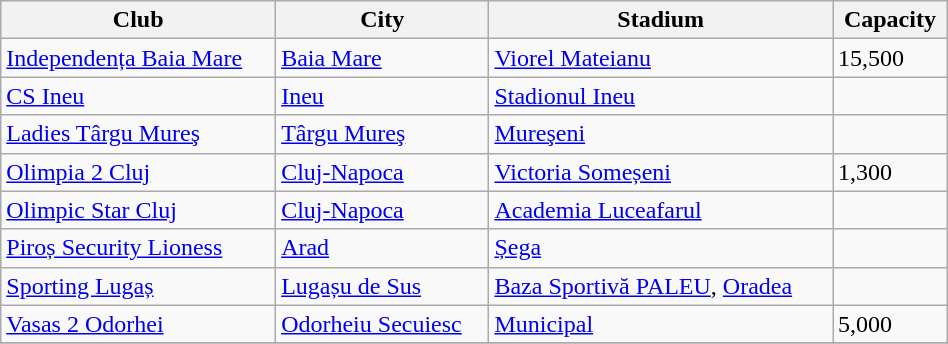<table class="wikitable sortable" width="50%">
<tr>
<th>Club</th>
<th>City</th>
<th>Stadium</th>
<th>Capacity</th>
</tr>
<tr>
<td><a href='#'>Independența Baia Mare</a></td>
<td><a href='#'>Baia Mare</a></td>
<td><a href='#'>Viorel Mateianu</a></td>
<td>15,500</td>
</tr>
<tr>
<td><a href='#'>CS Ineu</a></td>
<td><a href='#'>Ineu</a></td>
<td><a href='#'>Stadionul Ineu</a></td>
<td></td>
</tr>
<tr>
<td><a href='#'>Ladies Târgu Mureş</a></td>
<td><a href='#'>Târgu Mureş</a></td>
<td><a href='#'>Mureşeni</a></td>
<td></td>
</tr>
<tr>
<td><a href='#'>Olimpia 2 Cluj</a></td>
<td><a href='#'>Cluj-Napoca</a></td>
<td><a href='#'>Victoria Someșeni</a></td>
<td>1,300</td>
</tr>
<tr>
<td><a href='#'>Olimpic Star Cluj</a></td>
<td><a href='#'>Cluj-Napoca</a></td>
<td><a href='#'>Academia Luceafarul</a></td>
<td></td>
</tr>
<tr>
<td><a href='#'>Piroș Security Lioness</a></td>
<td><a href='#'>Arad</a></td>
<td><a href='#'>Șega</a></td>
<td></td>
</tr>
<tr>
<td><a href='#'>Sporting Lugaș</a></td>
<td><a href='#'>Lugașu de Sus</a></td>
<td><a href='#'>Baza Sportivă PALEU</a>, <a href='#'>Oradea</a></td>
<td></td>
</tr>
<tr>
<td><a href='#'>Vasas 2 Odorhei</a></td>
<td><a href='#'>Odorheiu Secuiesc</a></td>
<td><a href='#'>Municipal</a></td>
<td>5,000</td>
</tr>
<tr>
</tr>
</table>
